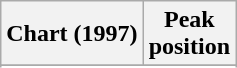<table class="wikitable sortable plainrowheaders" style="text-align:center">
<tr>
<th scope="col">Chart (1997)</th>
<th scope="col">Peak<br> position</th>
</tr>
<tr>
</tr>
<tr>
</tr>
<tr>
</tr>
<tr>
</tr>
<tr>
</tr>
</table>
